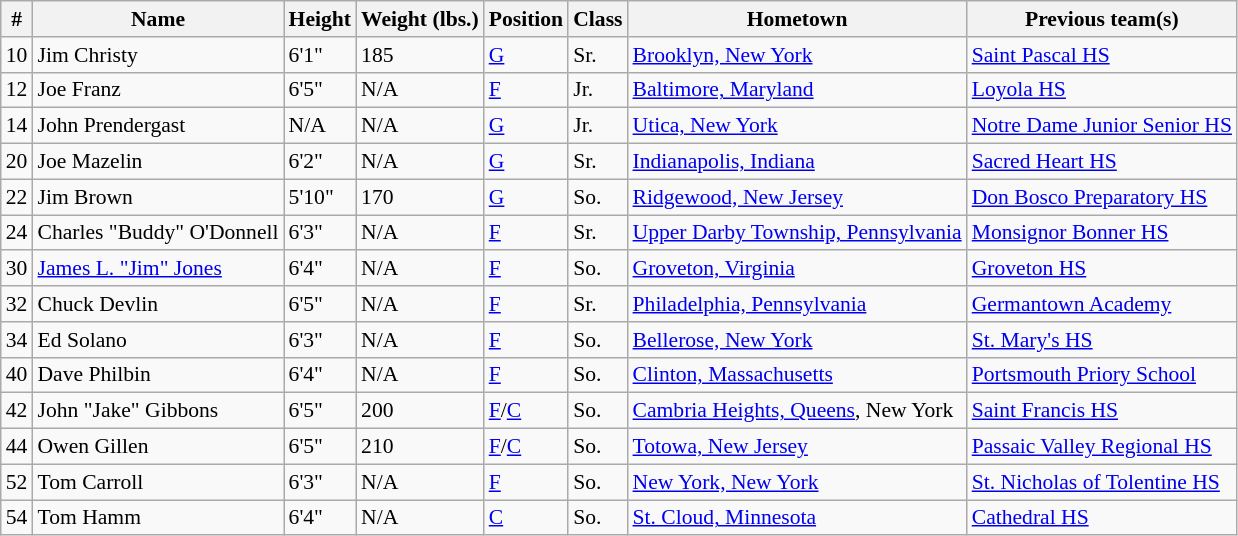<table class="wikitable" style="font-size: 90%">
<tr>
<th>#</th>
<th>Name</th>
<th>Height</th>
<th>Weight (lbs.)</th>
<th>Position</th>
<th>Class</th>
<th>Hometown</th>
<th>Previous team(s)</th>
</tr>
<tr>
<td>10</td>
<td>Jim Christy</td>
<td>6'1"</td>
<td>185</td>
<td><a href='#'>G</a></td>
<td>Sr.</td>
<td><a href='#'>Brooklyn, New York</a></td>
<td><a href='#'>Saint Pascal HS</a></td>
</tr>
<tr>
<td>12</td>
<td>Joe Franz</td>
<td>6'5"</td>
<td>N/A</td>
<td><a href='#'>F</a></td>
<td>Jr.</td>
<td><a href='#'>Baltimore, Maryland</a></td>
<td><a href='#'>Loyola HS</a></td>
</tr>
<tr>
<td>14</td>
<td>John Prendergast</td>
<td>N/A</td>
<td>N/A</td>
<td><a href='#'>G</a></td>
<td>Jr.</td>
<td><a href='#'>Utica, New York</a></td>
<td><a href='#'>Notre Dame Junior Senior HS</a></td>
</tr>
<tr>
<td>20</td>
<td>Joe Mazelin</td>
<td>6'2"</td>
<td>N/A</td>
<td><a href='#'>G</a></td>
<td>Sr.</td>
<td><a href='#'>Indianapolis, Indiana</a></td>
<td><a href='#'>Sacred Heart HS</a></td>
</tr>
<tr>
<td>22</td>
<td>Jim Brown</td>
<td>5'10"</td>
<td>170</td>
<td><a href='#'>G</a></td>
<td>So.</td>
<td><a href='#'>Ridgewood, New Jersey</a></td>
<td><a href='#'>Don Bosco Preparatory HS</a></td>
</tr>
<tr>
<td>24</td>
<td>Charles "Buddy" O'Donnell</td>
<td>6'3"</td>
<td>N/A</td>
<td><a href='#'>F</a></td>
<td>Sr.</td>
<td><a href='#'>Upper Darby Township, Pennsylvania</a></td>
<td><a href='#'>Monsignor Bonner HS</a></td>
</tr>
<tr>
<td>30</td>
<td><a href='#'>James L. "Jim" Jones</a></td>
<td>6'4"</td>
<td>N/A</td>
<td><a href='#'>F</a></td>
<td>So.</td>
<td><a href='#'>Groveton, Virginia</a></td>
<td><a href='#'>Groveton HS</a></td>
</tr>
<tr>
<td>32</td>
<td>Chuck Devlin</td>
<td>6'5"</td>
<td>N/A</td>
<td><a href='#'>F</a></td>
<td>Sr.</td>
<td><a href='#'>Philadelphia, Pennsylvania</a></td>
<td><a href='#'>Germantown Academy</a></td>
</tr>
<tr>
<td>34</td>
<td>Ed Solano</td>
<td>6'3"</td>
<td>N/A</td>
<td><a href='#'>F</a></td>
<td>So.</td>
<td><a href='#'>Bellerose, New York</a></td>
<td><a href='#'>St. Mary's HS</a></td>
</tr>
<tr>
<td>40</td>
<td>Dave Philbin</td>
<td>6'4"</td>
<td>N/A</td>
<td><a href='#'>F</a></td>
<td>So.</td>
<td><a href='#'>Clinton, Massachusetts</a></td>
<td><a href='#'>Portsmouth Priory School</a></td>
</tr>
<tr>
<td>42</td>
<td>John "Jake" Gibbons</td>
<td>6'5"</td>
<td>200</td>
<td><a href='#'>F</a>/<a href='#'>C</a></td>
<td>So.</td>
<td><a href='#'>Cambria Heights, Queens</a>,  New York</td>
<td><a href='#'>Saint Francis HS</a></td>
</tr>
<tr>
<td>44</td>
<td>Owen Gillen</td>
<td>6'5"</td>
<td>210</td>
<td><a href='#'>F</a>/<a href='#'>C</a></td>
<td>So.</td>
<td><a href='#'>Totowa, New Jersey</a></td>
<td><a href='#'>Passaic Valley Regional HS</a></td>
</tr>
<tr>
<td>52</td>
<td>Tom Carroll</td>
<td>6'3"</td>
<td>N/A</td>
<td><a href='#'>F</a></td>
<td>So.</td>
<td><a href='#'>New York, New York</a></td>
<td><a href='#'>St. Nicholas of Tolentine HS</a></td>
</tr>
<tr>
<td>54</td>
<td>Tom Hamm</td>
<td>6'4"</td>
<td>N/A</td>
<td><a href='#'>C</a></td>
<td>So.</td>
<td><a href='#'>St. Cloud, Minnesota</a></td>
<td><a href='#'>Cathedral HS</a></td>
</tr>
</table>
